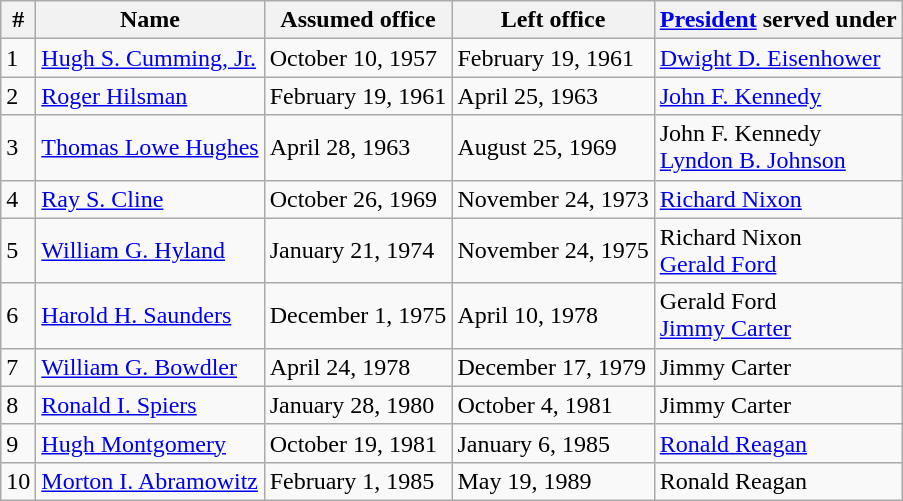<table class="wikitable">
<tr>
<th>#</th>
<th>Name</th>
<th>Assumed office</th>
<th>Left office</th>
<th><a href='#'>President</a> served under</th>
</tr>
<tr>
<td>1</td>
<td><a href='#'>Hugh S. Cumming, Jr.</a></td>
<td>October 10, 1957</td>
<td>February 19, 1961</td>
<td><a href='#'>Dwight D. Eisenhower</a></td>
</tr>
<tr>
<td>2</td>
<td><a href='#'>Roger Hilsman</a></td>
<td>February 19, 1961</td>
<td>April 25, 1963</td>
<td><a href='#'>John F. Kennedy</a></td>
</tr>
<tr>
<td>3</td>
<td><a href='#'>Thomas Lowe Hughes</a></td>
<td>April 28, 1963</td>
<td>August 25, 1969</td>
<td>John F. Kennedy<br><a href='#'>Lyndon B. Johnson</a></td>
</tr>
<tr>
<td>4</td>
<td><a href='#'>Ray S. Cline</a></td>
<td>October 26, 1969</td>
<td>November 24, 1973</td>
<td><a href='#'>Richard Nixon</a></td>
</tr>
<tr>
<td>5</td>
<td><a href='#'>William G. Hyland</a></td>
<td>January 21, 1974</td>
<td>November 24, 1975</td>
<td>Richard Nixon<br><a href='#'>Gerald Ford</a></td>
</tr>
<tr>
<td>6</td>
<td><a href='#'>Harold H. Saunders</a></td>
<td>December 1, 1975</td>
<td>April 10, 1978</td>
<td>Gerald Ford<br><a href='#'>Jimmy Carter</a></td>
</tr>
<tr>
<td>7</td>
<td><a href='#'>William G. Bowdler</a></td>
<td>April 24, 1978</td>
<td>December 17, 1979</td>
<td>Jimmy Carter</td>
</tr>
<tr>
<td>8</td>
<td><a href='#'>Ronald I. Spiers</a></td>
<td>January 28, 1980</td>
<td>October 4, 1981</td>
<td>Jimmy Carter</td>
</tr>
<tr>
<td>9</td>
<td><a href='#'>Hugh Montgomery</a></td>
<td>October 19, 1981</td>
<td>January 6, 1985</td>
<td><a href='#'>Ronald Reagan</a></td>
</tr>
<tr>
<td>10</td>
<td><a href='#'>Morton I. Abramowitz</a></td>
<td>February 1, 1985</td>
<td>May 19, 1989</td>
<td>Ronald Reagan</td>
</tr>
</table>
